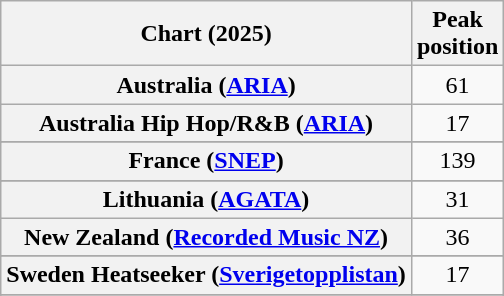<table class="wikitable sortable plainrowheaders" style="text-align:center">
<tr>
<th scope="col">Chart (2025)</th>
<th scope="col">Peak<br>position</th>
</tr>
<tr>
<th scope="row">Australia (<a href='#'>ARIA</a>)</th>
<td>61</td>
</tr>
<tr>
<th scope="row">Australia Hip Hop/R&B (<a href='#'>ARIA</a>)</th>
<td>17</td>
</tr>
<tr>
</tr>
<tr>
</tr>
<tr>
<th scope="row">France (<a href='#'>SNEP</a>)</th>
<td>139</td>
</tr>
<tr>
</tr>
<tr>
<th scope="row">Lithuania (<a href='#'>AGATA</a>)</th>
<td>31</td>
</tr>
<tr>
<th scope="row">New Zealand (<a href='#'>Recorded Music NZ</a>)</th>
<td>36</td>
</tr>
<tr>
</tr>
<tr>
<th scope="row">Sweden Heatseeker (<a href='#'>Sverigetopplistan</a>)</th>
<td>17</td>
</tr>
<tr>
</tr>
<tr>
</tr>
<tr>
</tr>
</table>
